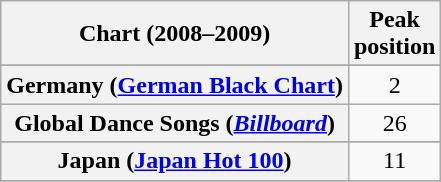<table class="wikitable sortable plainrowheaders">
<tr>
<th>Chart (2008–2009)</th>
<th>Peak<br>position</th>
</tr>
<tr>
</tr>
<tr>
</tr>
<tr>
</tr>
<tr>
</tr>
<tr>
</tr>
<tr>
</tr>
<tr>
</tr>
<tr>
</tr>
<tr>
</tr>
<tr>
</tr>
<tr>
<th scope="row">Germany (<a href='#'>German Black Chart</a>)</th>
<td align="center">2</td>
</tr>
<tr>
<th scope="row">Global Dance Songs (<em><a href='#'>Billboard</a></em>)</th>
<td align="center">26</td>
</tr>
<tr>
</tr>
<tr>
<th scope="row">Japan (<a href='#'>Japan Hot 100</a>)</th>
<td align="center">11</td>
</tr>
<tr>
</tr>
<tr>
</tr>
<tr>
</tr>
<tr>
</tr>
<tr>
</tr>
<tr>
</tr>
<tr>
</tr>
<tr>
</tr>
</table>
